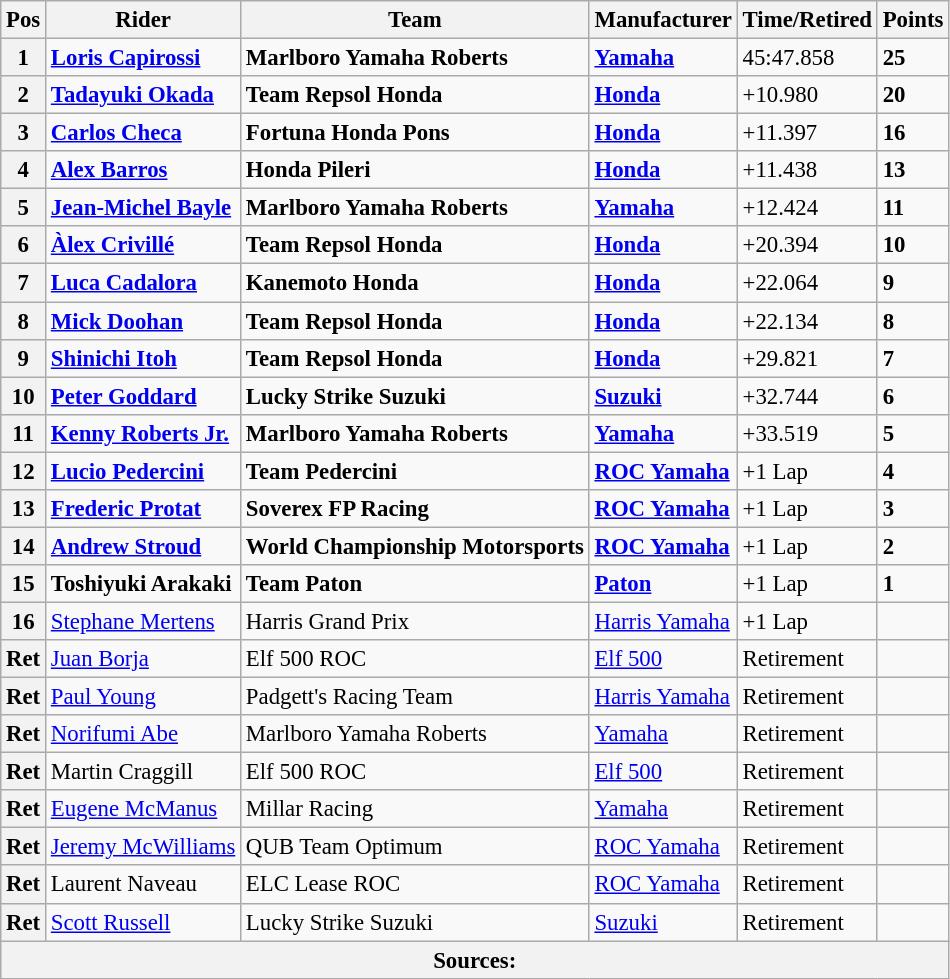<table class="wikitable" style="font-size: 95%;">
<tr>
<th>Pos</th>
<th>Rider</th>
<th>Team</th>
<th>Manufacturer</th>
<th>Time/Retired</th>
<th>Points</th>
</tr>
<tr>
<th>1</th>
<td> <strong><a href='#'>Loris Capirossi</a></strong></td>
<td><strong>Marlboro Yamaha Roberts</strong></td>
<td><strong><a href='#'>Yamaha</a></strong></td>
<td>45:47.858</td>
<td><strong>25</strong></td>
</tr>
<tr>
<th>2</th>
<td> <strong><a href='#'>Tadayuki Okada</a></strong></td>
<td><strong>Team Repsol Honda</strong></td>
<td><strong><a href='#'>Honda</a></strong></td>
<td>+10.980</td>
<td><strong>20</strong></td>
</tr>
<tr>
<th>3</th>
<td> <strong><a href='#'>Carlos Checa</a></strong></td>
<td><strong>Fortuna Honda Pons</strong></td>
<td><strong><a href='#'>Honda</a></strong></td>
<td>+11.397</td>
<td><strong>16</strong></td>
</tr>
<tr>
<th>4</th>
<td> <strong><a href='#'>Alex Barros</a></strong></td>
<td><strong>Honda Pileri</strong></td>
<td><strong><a href='#'>Honda</a></strong></td>
<td>+11.438</td>
<td><strong>13</strong></td>
</tr>
<tr>
<th>5</th>
<td> <strong><a href='#'>Jean-Michel Bayle</a></strong></td>
<td><strong>Marlboro Yamaha Roberts</strong></td>
<td><strong><a href='#'>Yamaha</a></strong></td>
<td>+12.424</td>
<td><strong>11</strong></td>
</tr>
<tr>
<th>6</th>
<td> <strong><a href='#'>Àlex Crivillé</a></strong></td>
<td><strong>Team Repsol Honda</strong></td>
<td><strong><a href='#'>Honda</a></strong></td>
<td>+20.394</td>
<td><strong>10</strong></td>
</tr>
<tr>
<th>7</th>
<td> <strong><a href='#'>Luca Cadalora</a></strong></td>
<td><strong>Kanemoto Honda</strong></td>
<td><strong><a href='#'>Honda</a></strong></td>
<td>+22.064</td>
<td><strong>9</strong></td>
</tr>
<tr>
<th>8</th>
<td> <strong><a href='#'>Mick Doohan</a></strong></td>
<td><strong>Team Repsol Honda</strong></td>
<td><strong><a href='#'>Honda</a></strong></td>
<td>+22.134</td>
<td><strong>8</strong></td>
</tr>
<tr>
<th>9</th>
<td> <strong><a href='#'>Shinichi Itoh</a></strong></td>
<td><strong>Team Repsol Honda</strong></td>
<td><strong><a href='#'>Honda</a></strong></td>
<td>+29.821</td>
<td><strong>7</strong></td>
</tr>
<tr>
<th>10</th>
<td> <strong><a href='#'>Peter Goddard</a></strong></td>
<td><strong>Lucky Strike Suzuki</strong></td>
<td><strong><a href='#'>Suzuki</a></strong></td>
<td>+32.744</td>
<td><strong>6</strong></td>
</tr>
<tr>
<th>11</th>
<td> <strong><a href='#'>Kenny Roberts Jr.</a></strong></td>
<td><strong>Marlboro Yamaha Roberts</strong></td>
<td><strong><a href='#'>Yamaha</a></strong></td>
<td>+33.519</td>
<td><strong>5</strong></td>
</tr>
<tr>
<th>12</th>
<td> <strong><a href='#'>Lucio Pedercini</a></strong></td>
<td><strong>Team Pedercini</strong></td>
<td><strong><a href='#'>ROC Yamaha</a></strong></td>
<td>+1 Lap</td>
<td><strong>4</strong></td>
</tr>
<tr>
<th>13</th>
<td> <strong><a href='#'>Frederic Protat</a></strong></td>
<td><strong>Soverex FP Racing</strong></td>
<td><strong><a href='#'>ROC Yamaha</a></strong></td>
<td>+1 Lap</td>
<td><strong>3</strong></td>
</tr>
<tr>
<th>14</th>
<td> <strong><a href='#'>Andrew Stroud</a></strong></td>
<td><strong>World Championship Motorsports</strong></td>
<td><strong><a href='#'>ROC Yamaha</a></strong></td>
<td>+1 Lap</td>
<td><strong>2</strong></td>
</tr>
<tr>
<th>15</th>
<td> <strong>Toshiyuki Arakaki</strong></td>
<td><strong>Team Paton</strong></td>
<td><strong><a href='#'>Paton</a></strong></td>
<td>+1 Lap</td>
<td><strong>1</strong></td>
</tr>
<tr>
<th>16</th>
<td> <a href='#'>Stephane Mertens</a></td>
<td>Harris Grand Prix</td>
<td><a href='#'>Harris Yamaha</a></td>
<td>+1 Lap</td>
<td></td>
</tr>
<tr>
<th>Ret</th>
<td> <a href='#'>Juan Borja</a></td>
<td>Elf 500 ROC</td>
<td><a href='#'>Elf 500</a></td>
<td>Retirement</td>
<td></td>
</tr>
<tr>
<th>Ret</th>
<td> <a href='#'>Paul Young</a></td>
<td>Padgett's Racing Team</td>
<td><a href='#'>Harris Yamaha</a></td>
<td>Retirement</td>
<td></td>
</tr>
<tr>
<th>Ret</th>
<td> <a href='#'>Norifumi Abe</a></td>
<td>Marlboro Yamaha Roberts</td>
<td><a href='#'>Yamaha</a></td>
<td>Retirement</td>
<td></td>
</tr>
<tr>
<th>Ret</th>
<td> Martin Craggill</td>
<td>Elf 500 ROC</td>
<td><a href='#'>Elf 500</a></td>
<td>Retirement</td>
<td></td>
</tr>
<tr>
<th>Ret</th>
<td> <a href='#'>Eugene McManus</a></td>
<td>Millar Racing</td>
<td><a href='#'>Yamaha</a></td>
<td>Retirement</td>
<td></td>
</tr>
<tr>
<th>Ret</th>
<td> <a href='#'>Jeremy McWilliams</a></td>
<td>QUB Team Optimum</td>
<td><a href='#'>ROC Yamaha</a></td>
<td>Retirement</td>
<td></td>
</tr>
<tr>
<th>Ret</th>
<td> Laurent Naveau</td>
<td>ELC Lease ROC</td>
<td><a href='#'>ROC Yamaha</a></td>
<td>Retirement</td>
<td></td>
</tr>
<tr>
<th>Ret</th>
<td> <a href='#'>Scott Russell</a></td>
<td>Lucky Strike Suzuki</td>
<td><a href='#'>Suzuki</a></td>
<td>Retirement</td>
<td></td>
</tr>
<tr>
<th colspan=8>Sources:</th>
</tr>
</table>
